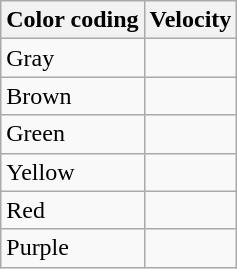<table class="wikitable">
<tr>
<th>Color coding</th>
<th>Velocity</th>
</tr>
<tr>
<td>Gray</td>
<td></td>
</tr>
<tr>
<td>Brown</td>
<td></td>
</tr>
<tr>
<td>Green</td>
<td></td>
</tr>
<tr>
<td>Yellow</td>
<td></td>
</tr>
<tr>
<td>Red</td>
<td></td>
</tr>
<tr>
<td>Purple</td>
<td></td>
</tr>
</table>
